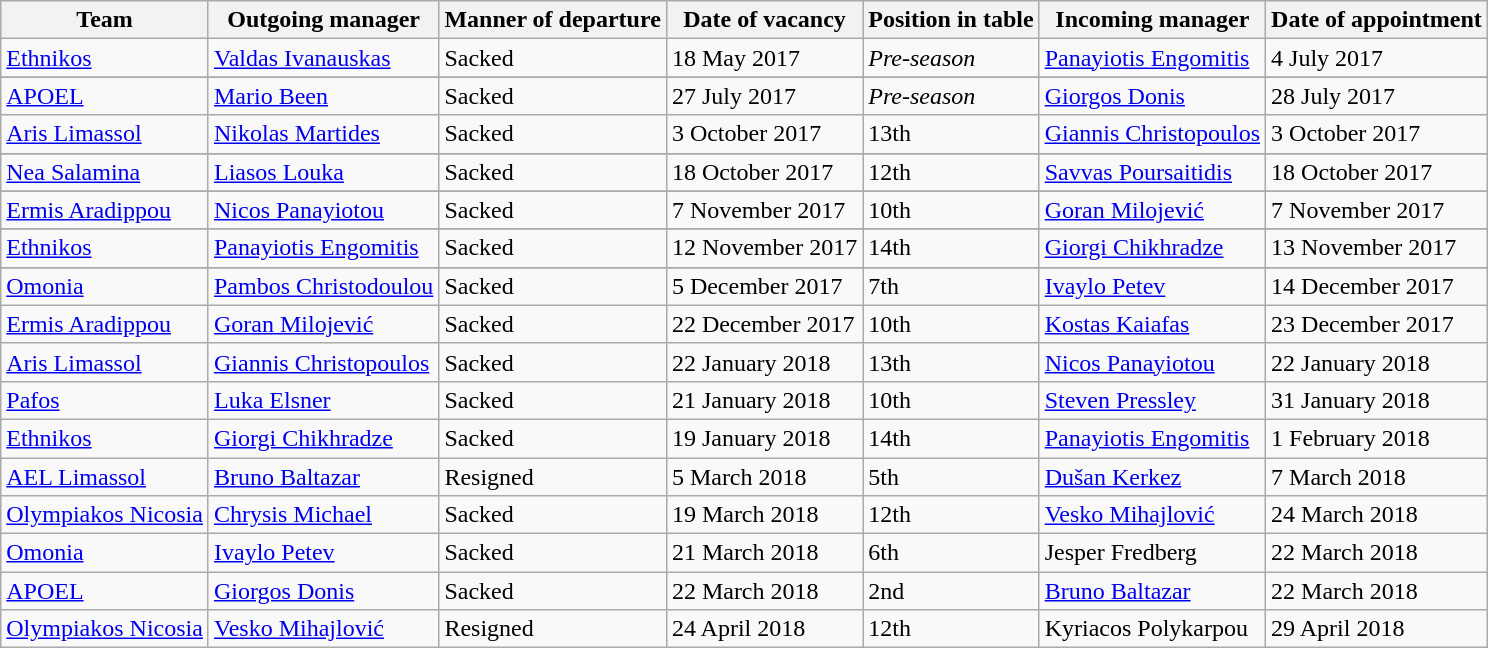<table class="wikitable">
<tr>
<th>Team</th>
<th>Outgoing manager</th>
<th>Manner of departure</th>
<th>Date of vacancy</th>
<th>Position in table</th>
<th>Incoming manager</th>
<th>Date of appointment</th>
</tr>
<tr>
<td><a href='#'>Ethnikos</a></td>
<td> <a href='#'>Valdas Ivanauskas</a></td>
<td>Sacked</td>
<td>18 May 2017</td>
<td><em>Pre-season</em></td>
<td> <a href='#'>Panayiotis Engomitis</a></td>
<td>4 July 2017</td>
</tr>
<tr>
</tr>
<tr>
<td><a href='#'>APOEL</a></td>
<td> <a href='#'>Mario Been</a></td>
<td>Sacked</td>
<td>27 July 2017</td>
<td><em>Pre-season</em></td>
<td> <a href='#'>Giorgos Donis</a></td>
<td>28 July 2017</td>
</tr>
<tr>
<td><a href='#'>Aris Limassol</a></td>
<td> <a href='#'>Nikolas Martides</a></td>
<td>Sacked</td>
<td>3 October 2017</td>
<td>13th</td>
<td> <a href='#'>Giannis Christopoulos</a></td>
<td>3 October 2017</td>
</tr>
<tr>
</tr>
<tr>
<td><a href='#'>Nea Salamina</a></td>
<td> <a href='#'>Liasos Louka</a></td>
<td>Sacked</td>
<td>18 October 2017</td>
<td>12th</td>
<td> <a href='#'>Savvas Poursaitidis</a></td>
<td>18 October 2017</td>
</tr>
<tr>
</tr>
<tr>
<td><a href='#'>Ermis Aradippou</a></td>
<td> <a href='#'>Nicos Panayiotou</a></td>
<td>Sacked</td>
<td>7 November 2017</td>
<td>10th</td>
<td> <a href='#'>Goran Milojević</a></td>
<td>7 November 2017</td>
</tr>
<tr>
</tr>
<tr>
<td><a href='#'>Ethnikos</a></td>
<td> <a href='#'>Panayiotis Engomitis</a></td>
<td>Sacked</td>
<td>12 November 2017</td>
<td>14th</td>
<td> <a href='#'>Giorgi Chikhradze</a></td>
<td>13 November 2017</td>
</tr>
<tr>
</tr>
<tr>
<td><a href='#'>Omonia</a></td>
<td> <a href='#'>Pambos Christodoulou</a></td>
<td>Sacked</td>
<td>5 December 2017</td>
<td>7th</td>
<td> <a href='#'>Ivaylo Petev</a></td>
<td>14 December 2017</td>
</tr>
<tr>
<td><a href='#'>Ermis Aradippou</a></td>
<td> <a href='#'>Goran Milojević</a></td>
<td>Sacked</td>
<td>22 December 2017</td>
<td>10th</td>
<td> <a href='#'>Kostas Kaiafas</a></td>
<td>23 December 2017</td>
</tr>
<tr>
<td><a href='#'>Aris Limassol</a></td>
<td> <a href='#'>Giannis Christopoulos</a></td>
<td>Sacked</td>
<td>22 January 2018</td>
<td>13th</td>
<td> <a href='#'>Nicos Panayiotou</a></td>
<td>22 January 2018</td>
</tr>
<tr>
<td><a href='#'>Pafos</a></td>
<td> <a href='#'>Luka Elsner</a></td>
<td>Sacked</td>
<td>21 January 2018</td>
<td>10th</td>
<td> <a href='#'>Steven Pressley</a></td>
<td>31 January 2018</td>
</tr>
<tr>
<td><a href='#'>Ethnikos</a></td>
<td> <a href='#'>Giorgi Chikhradze</a></td>
<td>Sacked</td>
<td>19 January 2018</td>
<td>14th</td>
<td> <a href='#'>Panayiotis Engomitis</a></td>
<td>1 February 2018</td>
</tr>
<tr>
<td><a href='#'>AEL Limassol</a></td>
<td> <a href='#'>Bruno Baltazar</a></td>
<td>Resigned</td>
<td>5 March 2018</td>
<td>5th</td>
<td> <a href='#'>Dušan Kerkez</a></td>
<td>7 March 2018</td>
</tr>
<tr>
<td><a href='#'>Olympiakos Nicosia</a></td>
<td> <a href='#'>Chrysis Michael</a></td>
<td>Sacked</td>
<td>19 March 2018</td>
<td>12th</td>
<td> <a href='#'>Vesko Mihajlović</a></td>
<td>24 March 2018</td>
</tr>
<tr>
<td><a href='#'>Omonia</a></td>
<td> <a href='#'>Ivaylo Petev</a></td>
<td>Sacked</td>
<td>21 March 2018</td>
<td>6th</td>
<td> Jesper Fredberg</td>
<td>22 March 2018</td>
</tr>
<tr>
<td><a href='#'>APOEL</a></td>
<td> <a href='#'>Giorgos Donis</a></td>
<td>Sacked</td>
<td>22 March 2018</td>
<td>2nd</td>
<td> <a href='#'>Bruno Baltazar</a></td>
<td>22 March 2018</td>
</tr>
<tr>
<td><a href='#'>Olympiakos Nicosia</a></td>
<td> <a href='#'>Vesko Mihajlović</a></td>
<td>Resigned</td>
<td>24 April 2018</td>
<td>12th</td>
<td> Kyriacos Polykarpou</td>
<td>29 April 2018</td>
</tr>
</table>
